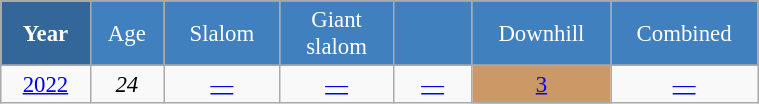<table class="wikitable" style="font-size:95%; text-align:center; border:grey solid 1px; border-collapse:collapse;" width="40%">
<tr style="background-color:#369; color:white;">
<td rowspan="2" colspan="1" width="4%"><strong>Year</strong></td>
</tr>
<tr style="background-color:#4180be; color:white;">
<td width="3%">Age</td>
<td width="5%">Slalom</td>
<td width="5%">Giant<br>slalom</td>
<td width="5%"></td>
<td width="5%">Downhill</td>
<td width="5%">Combined</td>
</tr>
<tr style="background-color:#8CB2D8; color:white;">
</tr>
<tr>
<td><a href='#'>2022</a></td>
<td><em>24</em></td>
<td><a href='#'>—</a></td>
<td><a href='#'>—</a></td>
<td><a href='#'>—</a></td>
<td style="background:#c96;"><a href='#'>3</a></td>
<td><a href='#'>—</a></td>
</tr>
</table>
